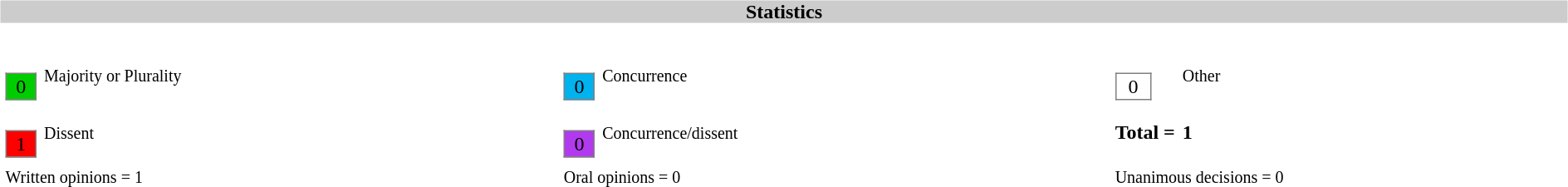<table width=100%>
<tr>
<td><br><table width=100% align=center cellpadding=0 cellspacing=0>
<tr>
<th bgcolor=#CCCCCC>Statistics</th>
</tr>
<tr>
<td><br><table width=100% cellpadding="2" cellspacing="2" border="0"width=25px>
<tr>
<td><br><table border="1" style="border-collapse:collapse;">
<tr>
<td align=center bgcolor=#00CD00 width=25px>0</td>
</tr>
</table>
</td>
<td><small>Majority or Plurality</small></td>
<td width=25px><br><table border="1" style="border-collapse:collapse;">
<tr>
<td align=center width=25px bgcolor=#00B2EE>0</td>
</tr>
</table>
</td>
<td><small>Concurrence</small></td>
<td width=25px><br><table border="1" style="border-collapse:collapse;">
<tr>
<td align=center width=25px bgcolor=white>0</td>
</tr>
</table>
</td>
<td><small>Other</small></td>
</tr>
<tr>
<td width=25px><br><table border="1" style="border-collapse:collapse;">
<tr>
<td align=center width=25px bgcolor=red>1</td>
</tr>
</table>
</td>
<td><small>Dissent</small></td>
<td width=25px><br><table border="1" style="border-collapse:collapse;">
<tr>
<td align=center width=25px bgcolor=#B23AEE>0</td>
</tr>
</table>
</td>
<td><small>Concurrence/dissent</small></td>
<td white-space: nowrap><strong>Total = </strong></td>
<td><strong>1</strong></td>
</tr>
<tr>
<td colspan=2><small>Written opinions = 1</small></td>
<td colspan=2><small>Oral opinions = 0</small></td>
<td colspan=2><small> Unanimous decisions = 0</small></td>
</tr>
</table>
</td>
</tr>
</table>
</td>
</tr>
</table>
